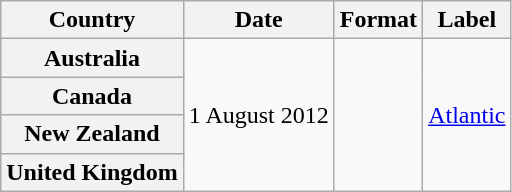<table class="wikitable plainrowheaders">
<tr>
<th scope="col">Country</th>
<th scope="col">Date</th>
<th scope="col">Format</th>
<th scope="col">Label</th>
</tr>
<tr>
<th scope="row">Australia</th>
<td rowspan="4">1 August 2012</td>
<td rowspan="4"></td>
<td rowspan="4"><a href='#'>Atlantic</a></td>
</tr>
<tr>
<th scope="row">Canada</th>
</tr>
<tr>
<th scope="row">New Zealand</th>
</tr>
<tr>
<th scope="row">United Kingdom</th>
</tr>
</table>
